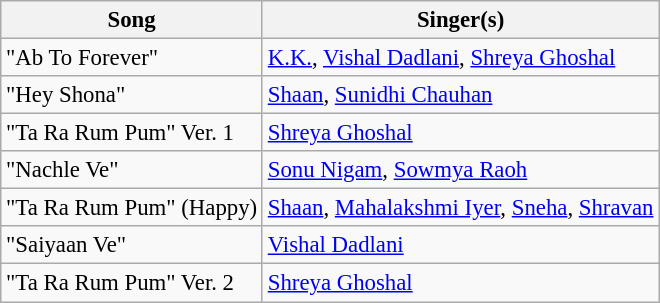<table class="wikitable" style="font-size:95%;">
<tr>
<th>Song</th>
<th>Singer(s)</th>
</tr>
<tr>
<td>"Ab To Forever"</td>
<td><a href='#'>K.K.</a>, <a href='#'>Vishal Dadlani</a>, <a href='#'>Shreya Ghoshal</a></td>
</tr>
<tr>
<td>"Hey Shona"</td>
<td><a href='#'>Shaan</a>, <a href='#'>Sunidhi Chauhan</a></td>
</tr>
<tr>
<td>"Ta Ra Rum Pum" Ver. 1</td>
<td><a href='#'>Shreya Ghoshal</a></td>
</tr>
<tr>
<td>"Nachle Ve"</td>
<td><a href='#'>Sonu Nigam</a>, <a href='#'>Sowmya Raoh</a></td>
</tr>
<tr>
<td>"Ta Ra Rum Pum" (Happy)</td>
<td><a href='#'>Shaan</a>, <a href='#'>Mahalakshmi Iyer</a>, <a href='#'>Sneha</a>, <a href='#'>Shravan</a></td>
</tr>
<tr>
<td>"Saiyaan Ve"</td>
<td><a href='#'>Vishal Dadlani</a></td>
</tr>
<tr>
<td>"Ta Ra Rum Pum" Ver. 2</td>
<td><a href='#'>Shreya Ghoshal</a></td>
</tr>
</table>
